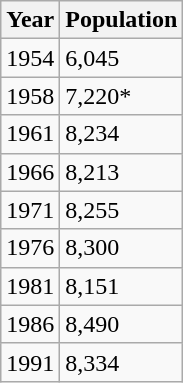<table class="wikitable">
<tr>
<th>Year</th>
<th>Population</th>
</tr>
<tr>
<td>1954</td>
<td>6,045</td>
</tr>
<tr>
<td>1958</td>
<td>7,220*</td>
</tr>
<tr>
<td>1961</td>
<td>8,234</td>
</tr>
<tr>
<td>1966</td>
<td>8,213</td>
</tr>
<tr>
<td>1971</td>
<td>8,255</td>
</tr>
<tr>
<td>1976</td>
<td>8,300</td>
</tr>
<tr>
<td>1981</td>
<td>8,151</td>
</tr>
<tr>
<td>1986</td>
<td>8,490</td>
</tr>
<tr>
<td>1991</td>
<td>8,334</td>
</tr>
</table>
